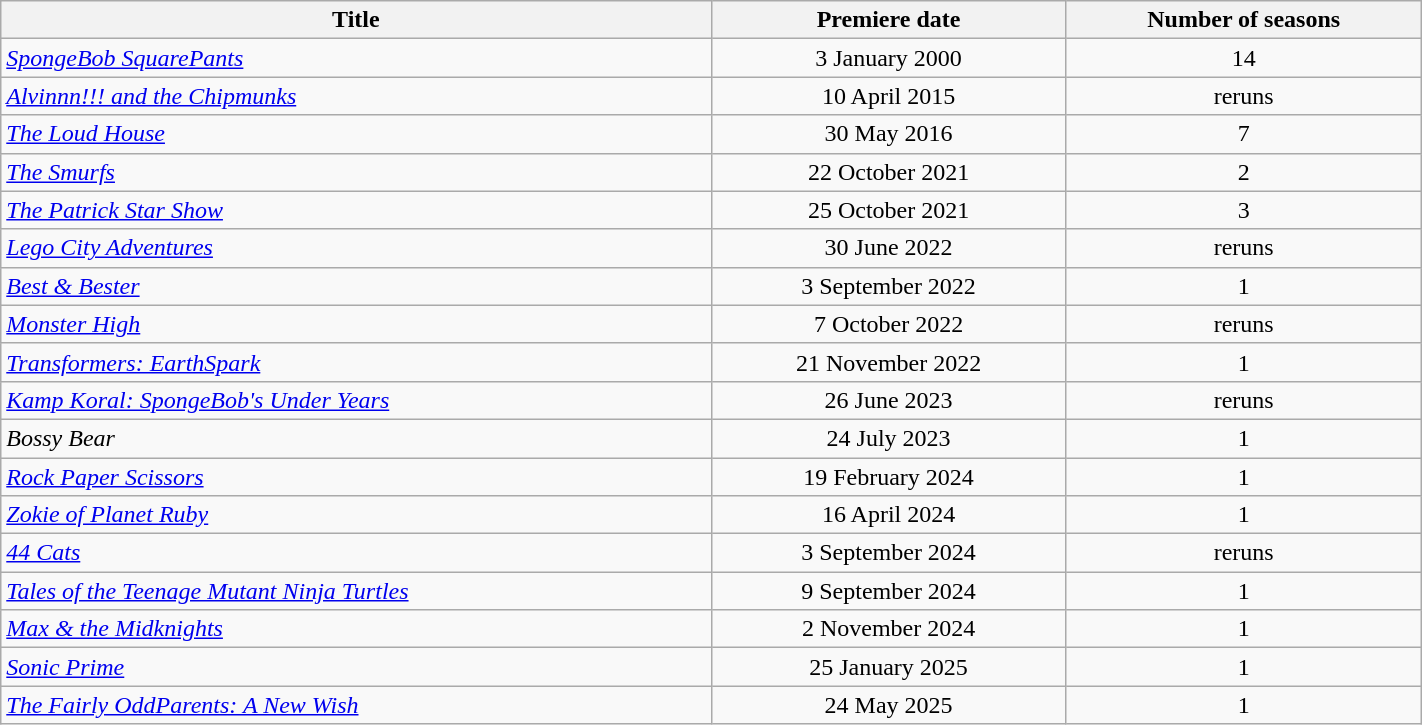<table class="wikitable plainrowheaders sortable" style="width:75%;text-align: center;">
<tr>
<th scope="col" style="width:20%;">Title</th>
<th scope="col" style="width:10%;">Premiere date</th>
<th scope="col" style="width:10%;">Number of seasons</th>
</tr>
<tr>
<td scope="row" style="text-align:left;"><em><a href='#'>SpongeBob SquarePants</a></em></td>
<td>3 January 2000</td>
<td>14</td>
</tr>
<tr>
<td scope="row" style="text-align:left;"><em><a href='#'>Alvinnn!!! and the Chipmunks</a></em></td>
<td>10 April 2015</td>
<td>reruns</td>
</tr>
<tr>
<td scope="row" style="text-align:left;"><em><a href='#'>The Loud House</a></em></td>
<td>30 May 2016</td>
<td>7</td>
</tr>
<tr>
<td scope="row" style="text-align:left;"><em><a href='#'>The Smurfs</a></em></td>
<td>22 October 2021</td>
<td>2</td>
</tr>
<tr>
<td scope="row" style="text-align:left;"><em><a href='#'>The Patrick Star Show</a></em></td>
<td>25 October 2021</td>
<td>3</td>
</tr>
<tr>
<td scope="row" style="text-align:left;"><em><a href='#'>Lego City Adventures</a></em></td>
<td>30 June 2022</td>
<td>reruns</td>
</tr>
<tr>
<td scope="row" style="text-align:left;"><em><a href='#'>Best & Bester</a></em></td>
<td>3 September 2022</td>
<td>1</td>
</tr>
<tr>
<td scope="row" style="text-align:left;"><em><a href='#'>Monster High</a></em></td>
<td>7 October 2022</td>
<td>reruns</td>
</tr>
<tr>
<td scope="row" style="text-align:left;"><em><a href='#'>Transformers: EarthSpark</a></em></td>
<td>21 November 2022</td>
<td>1</td>
</tr>
<tr>
<td scope="row" style="text-align:left;"><em><a href='#'>Kamp Koral: SpongeBob's Under Years</a></em></td>
<td>26 June 2023</td>
<td>reruns</td>
</tr>
<tr>
<td scope="row" style="text-align:left;"><em>Bossy Bear</em></td>
<td>24 July 2023</td>
<td>1</td>
</tr>
<tr>
<td scope="row" style="text-align:left;"><em><a href='#'>Rock Paper Scissors</a></em></td>
<td>19 February 2024</td>
<td>1</td>
</tr>
<tr>
<td scope="row" style="text-align:left;"><em><a href='#'>Zokie of Planet Ruby</a></em></td>
<td>16 April 2024</td>
<td>1</td>
</tr>
<tr>
<td scope="row" style="text-align:left;"><em><a href='#'>44 Cats</a></em></td>
<td>3 September 2024</td>
<td>reruns</td>
</tr>
<tr>
<td scope="row" style="text-align:left;"><em><a href='#'>Tales of the Teenage Mutant Ninja Turtles</a></em></td>
<td>9 September 2024</td>
<td>1</td>
</tr>
<tr>
<td scope="row" style="text-align:left;"><em><a href='#'>Max & the Midknights</a></em></td>
<td>2 November 2024</td>
<td>1</td>
</tr>
<tr>
<td scope="row" style="text-align:left;"><em><a href='#'>Sonic Prime</a></em></td>
<td>25 January 2025</td>
<td>1</td>
</tr>
<tr>
<td scope="row" style="text-align:left;"><em><a href='#'>The Fairly OddParents: A New Wish</a></em></td>
<td>24 May 2025</td>
<td>1</td>
</tr>
</table>
